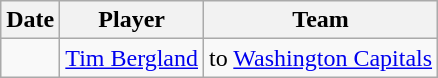<table class="wikitable">
<tr>
<th>Date</th>
<th>Player</th>
<th>Team</th>
</tr>
<tr>
<td></td>
<td><a href='#'>Tim Bergland</a></td>
<td>to <a href='#'>Washington Capitals</a></td>
</tr>
</table>
